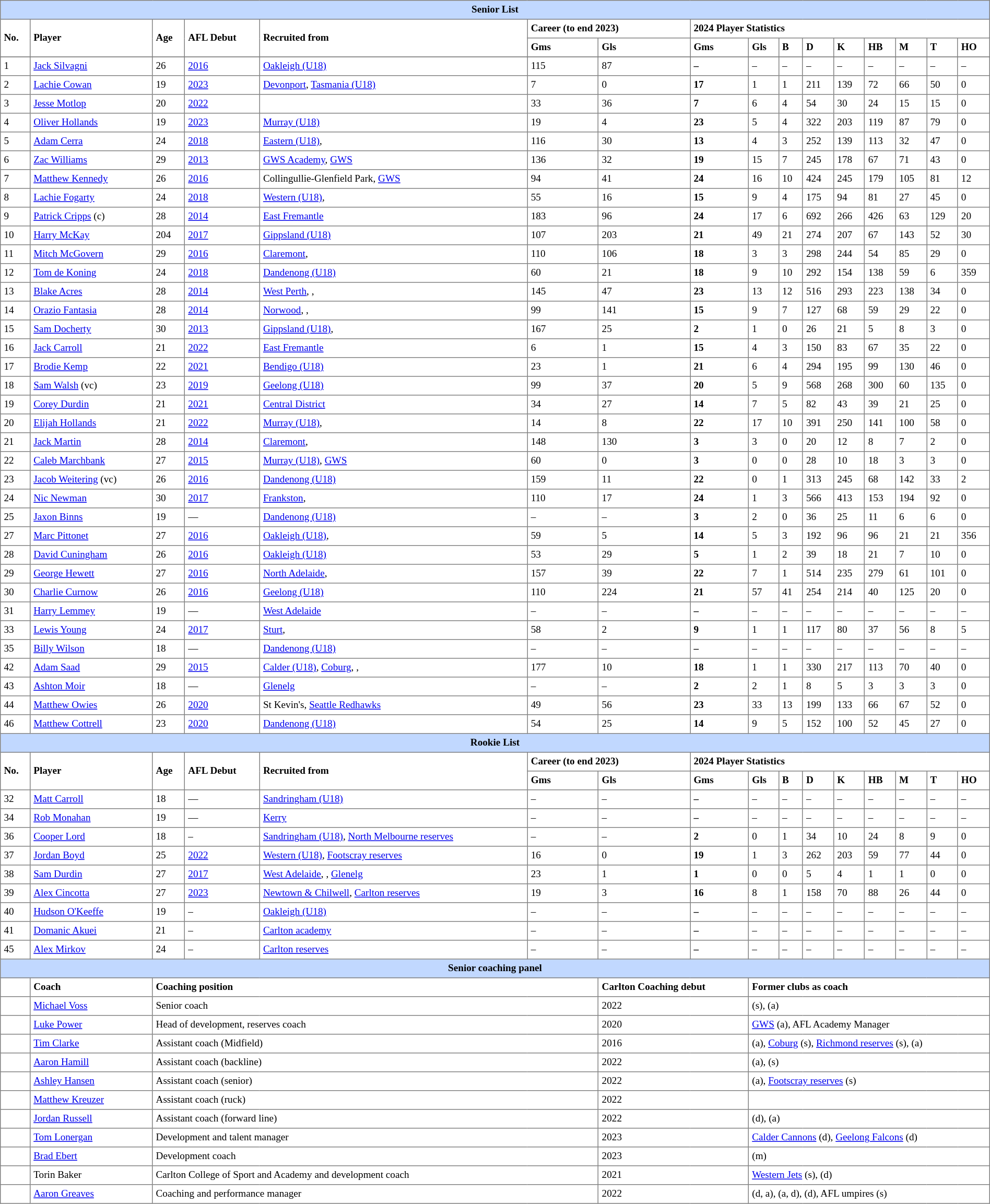<table border="1" cellpadding="4" cellspacing="0"  style="text-align:left; font-size:80%; border-collapse:collapse; width:100%;">
<tr style="background:#C1D8FF; text-align:center;">
<th colspan="16">Senior List</th>
</tr>
<tr>
<td rowspan="2"><strong>No. </strong></td>
<td rowspan="2"><strong>Player </strong></td>
<td rowspan="2"><strong>Age </strong></td>
<td rowspan="2"><strong>AFL Debut </strong></td>
<td rowspan="2"><strong>Recruited from </strong></td>
<td colspan="2"><strong>Career (to end 2023) </strong></td>
<td colspan="9"><strong>2024 Player Statistics</strong></td>
</tr>
<tr>
<th>Gms</th>
<th>Gls</th>
<th>Gms</th>
<th>Gls</th>
<th>B</th>
<th>D</th>
<th>K</th>
<th>HB</th>
<th>M</th>
<th>T</th>
<th>HO</th>
</tr>
<tr>
</tr>
<tr>
<td>1</td>
<td><a href='#'>Jack Silvagni</a></td>
<td>26</td>
<td><a href='#'>2016</a></td>
<td><a href='#'>Oakleigh (U18)</a></td>
<td>115</td>
<td>87</td>
<td><strong>–</strong></td>
<td>–</td>
<td>–</td>
<td>–</td>
<td>–</td>
<td>–</td>
<td>–</td>
<td>–</td>
<td>–</td>
</tr>
<tr>
<td>2</td>
<td><a href='#'>Lachie Cowan</a></td>
<td>19</td>
<td><a href='#'>2023</a></td>
<td><a href='#'>Devonport</a>, <a href='#'>Tasmania (U18)</a></td>
<td>7</td>
<td>0</td>
<td><strong>17</strong></td>
<td>1</td>
<td>1</td>
<td>211</td>
<td>139</td>
<td>72</td>
<td>66</td>
<td>50</td>
<td>0</td>
</tr>
<tr>
<td>3</td>
<td><a href='#'>Jesse Motlop</a></td>
<td>20</td>
<td><a href='#'>2022</a></td>
<td></td>
<td>33</td>
<td>36</td>
<td><strong>7</strong></td>
<td>6</td>
<td>4</td>
<td>54</td>
<td>30</td>
<td>24</td>
<td>15</td>
<td>15</td>
<td>0</td>
</tr>
<tr>
<td>4</td>
<td><a href='#'>Oliver Hollands</a></td>
<td>19</td>
<td><a href='#'>2023</a></td>
<td><a href='#'>Murray (U18)</a></td>
<td>19</td>
<td>4</td>
<td><strong>23</strong></td>
<td>5</td>
<td>4</td>
<td>322</td>
<td>203</td>
<td>119</td>
<td>87</td>
<td>79</td>
<td>0</td>
</tr>
<tr>
<td>5</td>
<td><a href='#'>Adam Cerra</a></td>
<td>24</td>
<td><a href='#'>2018</a></td>
<td><a href='#'>Eastern (U18)</a>, </td>
<td>116</td>
<td>30</td>
<td><strong>13</strong></td>
<td>4</td>
<td>3</td>
<td>252</td>
<td>139</td>
<td>113</td>
<td>32</td>
<td>47</td>
<td>0</td>
</tr>
<tr>
<td>6</td>
<td><a href='#'>Zac Williams</a></td>
<td>29</td>
<td><a href='#'>2013</a></td>
<td><a href='#'>GWS Academy</a>, <a href='#'>GWS</a></td>
<td>136</td>
<td>32</td>
<td><strong>19</strong></td>
<td>15</td>
<td>7</td>
<td>245</td>
<td>178</td>
<td>67</td>
<td>71</td>
<td>43</td>
<td>0</td>
</tr>
<tr>
<td>7</td>
<td><a href='#'>Matthew Kennedy</a></td>
<td>26</td>
<td><a href='#'>2016</a></td>
<td>Collingullie-Glenfield Park, <a href='#'>GWS</a></td>
<td>94</td>
<td>41</td>
<td><strong>24</strong></td>
<td>16</td>
<td>10</td>
<td>424</td>
<td>245</td>
<td>179</td>
<td>105</td>
<td>81</td>
<td>12</td>
</tr>
<tr>
<td>8</td>
<td><a href='#'>Lachie Fogarty</a></td>
<td>24</td>
<td><a href='#'>2018</a></td>
<td><a href='#'>Western (U18)</a>, </td>
<td>55</td>
<td>16</td>
<td><strong>15</strong></td>
<td>9</td>
<td>4</td>
<td>175</td>
<td>94</td>
<td>81</td>
<td>27</td>
<td>45</td>
<td>0</td>
</tr>
<tr>
<td>9</td>
<td><a href='#'>Patrick Cripps</a> (c)</td>
<td>28</td>
<td><a href='#'>2014</a></td>
<td><a href='#'>East Fremantle</a></td>
<td>183</td>
<td>96</td>
<td><strong>24</strong></td>
<td>17</td>
<td>6</td>
<td>692</td>
<td>266</td>
<td>426</td>
<td>63</td>
<td>129</td>
<td>20</td>
</tr>
<tr>
<td>10</td>
<td><a href='#'>Harry McKay</a></td>
<td>204</td>
<td><a href='#'>2017</a></td>
<td><a href='#'>Gippsland (U18)</a></td>
<td>107</td>
<td>203</td>
<td><strong>21</strong></td>
<td>49</td>
<td>21</td>
<td>274</td>
<td>207</td>
<td>67</td>
<td>143</td>
<td>52</td>
<td>30</td>
</tr>
<tr>
<td>11</td>
<td><a href='#'>Mitch McGovern</a></td>
<td>29</td>
<td><a href='#'>2016</a></td>
<td><a href='#'>Claremont</a>, </td>
<td>110</td>
<td>106</td>
<td><strong>18</strong></td>
<td>3</td>
<td>3</td>
<td>298</td>
<td>244</td>
<td>54</td>
<td>85</td>
<td>29</td>
<td>0</td>
</tr>
<tr>
<td>12</td>
<td><a href='#'>Tom de Koning</a></td>
<td>24</td>
<td><a href='#'>2018</a></td>
<td><a href='#'>Dandenong (U18)</a></td>
<td>60</td>
<td>21</td>
<td><strong>18</strong></td>
<td>9</td>
<td>10</td>
<td>292</td>
<td>154</td>
<td>138</td>
<td>59</td>
<td>6</td>
<td>359</td>
</tr>
<tr>
<td>13</td>
<td><a href='#'>Blake Acres</a></td>
<td>28</td>
<td><a href='#'>2014</a></td>
<td><a href='#'>West Perth</a>, , </td>
<td>145</td>
<td>47</td>
<td><strong>23</strong></td>
<td>13</td>
<td>12</td>
<td>516</td>
<td>293</td>
<td>223</td>
<td>138</td>
<td>34</td>
<td>0</td>
</tr>
<tr>
<td>14</td>
<td><a href='#'>Orazio Fantasia</a></td>
<td>28</td>
<td><a href='#'>2014</a></td>
<td><a href='#'>Norwood</a>, , </td>
<td>99</td>
<td>141</td>
<td><strong>15</strong></td>
<td>9</td>
<td>7</td>
<td>127</td>
<td>68</td>
<td>59</td>
<td>29</td>
<td>22</td>
<td>0</td>
</tr>
<tr>
<td>15</td>
<td><a href='#'>Sam Docherty</a></td>
<td>30</td>
<td><a href='#'>2013</a></td>
<td><a href='#'>Gippsland (U18)</a>, </td>
<td>167</td>
<td>25</td>
<td><strong>2</strong></td>
<td>1</td>
<td>0</td>
<td>26</td>
<td>21</td>
<td>5</td>
<td>8</td>
<td>3</td>
<td>0</td>
</tr>
<tr>
<td>16</td>
<td><a href='#'>Jack Carroll</a></td>
<td>21</td>
<td><a href='#'>2022</a></td>
<td><a href='#'>East Fremantle</a></td>
<td>6</td>
<td>1</td>
<td><strong>15</strong></td>
<td>4</td>
<td>3</td>
<td>150</td>
<td>83</td>
<td>67</td>
<td>35</td>
<td>22</td>
<td>0</td>
</tr>
<tr>
<td>17</td>
<td><a href='#'>Brodie Kemp</a></td>
<td>22</td>
<td><a href='#'>2021</a></td>
<td><a href='#'>Bendigo (U18)</a></td>
<td>23</td>
<td>1</td>
<td><strong>21</strong></td>
<td>6</td>
<td>4</td>
<td>294</td>
<td>195</td>
<td>99</td>
<td>130</td>
<td>46</td>
<td>0</td>
</tr>
<tr>
<td>18</td>
<td><a href='#'>Sam Walsh</a> (vc)</td>
<td>23</td>
<td><a href='#'>2019</a></td>
<td><a href='#'>Geelong (U18)</a></td>
<td>99</td>
<td>37</td>
<td><strong>20</strong></td>
<td>5</td>
<td>9</td>
<td>568</td>
<td>268</td>
<td>300</td>
<td>60</td>
<td>135</td>
<td>0</td>
</tr>
<tr>
<td>19</td>
<td><a href='#'>Corey Durdin</a></td>
<td>21</td>
<td><a href='#'>2021</a></td>
<td><a href='#'>Central District</a></td>
<td>34</td>
<td>27</td>
<td><strong>14</strong></td>
<td>7</td>
<td>5</td>
<td>82</td>
<td>43</td>
<td>39</td>
<td>21</td>
<td>25</td>
<td>0</td>
</tr>
<tr>
<td>20</td>
<td><a href='#'>Elijah Hollands</a></td>
<td>21</td>
<td><a href='#'>2022</a></td>
<td><a href='#'>Murray (U18)</a>, </td>
<td>14</td>
<td>8</td>
<td><strong>22</strong></td>
<td>17</td>
<td>10</td>
<td>391</td>
<td>250</td>
<td>141</td>
<td>100</td>
<td>58</td>
<td>0</td>
</tr>
<tr>
<td>21</td>
<td><a href='#'>Jack Martin</a></td>
<td>28</td>
<td><a href='#'>2014</a></td>
<td><a href='#'>Claremont</a>, </td>
<td>148</td>
<td>130</td>
<td><strong>3</strong></td>
<td>3</td>
<td>0</td>
<td>20</td>
<td>12</td>
<td>8</td>
<td>7</td>
<td>2</td>
<td>0</td>
</tr>
<tr>
<td>22</td>
<td><a href='#'>Caleb Marchbank</a></td>
<td>27</td>
<td><a href='#'>2015</a></td>
<td><a href='#'>Murray (U18)</a>, <a href='#'>GWS</a></td>
<td>60</td>
<td>0</td>
<td><strong>3</strong></td>
<td>0</td>
<td>0</td>
<td>28</td>
<td>10</td>
<td>18</td>
<td>3</td>
<td>3</td>
<td>0</td>
</tr>
<tr>
<td>23</td>
<td><a href='#'>Jacob Weitering</a> (vc)</td>
<td>26</td>
<td><a href='#'>2016</a></td>
<td><a href='#'>Dandenong (U18)</a></td>
<td>159</td>
<td>11</td>
<td><strong>22</strong></td>
<td>0</td>
<td>1</td>
<td>313</td>
<td>245</td>
<td>68</td>
<td>142</td>
<td>33</td>
<td>2</td>
</tr>
<tr>
<td>24</td>
<td><a href='#'>Nic Newman</a></td>
<td>30</td>
<td><a href='#'>2017</a></td>
<td><a href='#'>Frankston</a>, </td>
<td>110</td>
<td>17</td>
<td><strong>24</strong></td>
<td>1</td>
<td>3</td>
<td>566</td>
<td>413</td>
<td>153</td>
<td>194</td>
<td>92</td>
<td>0</td>
</tr>
<tr>
<td>25</td>
<td><a href='#'>Jaxon Binns</a></td>
<td>19</td>
<td>—</td>
<td><a href='#'>Dandenong (U18)</a></td>
<td>–</td>
<td>–</td>
<td><strong>3</strong></td>
<td>2</td>
<td>0</td>
<td>36</td>
<td>25</td>
<td>11</td>
<td>6</td>
<td>6</td>
<td>0</td>
</tr>
<tr>
<td>27</td>
<td><a href='#'>Marc Pittonet</a></td>
<td>27</td>
<td><a href='#'>2016</a></td>
<td><a href='#'>Oakleigh (U18)</a>, </td>
<td>59</td>
<td>5</td>
<td><strong>14</strong></td>
<td>5</td>
<td>3</td>
<td>192</td>
<td>96</td>
<td>96</td>
<td>21</td>
<td>21</td>
<td>356</td>
</tr>
<tr>
<td>28</td>
<td><a href='#'>David Cuningham</a></td>
<td>26</td>
<td><a href='#'>2016</a></td>
<td><a href='#'>Oakleigh (U18)</a></td>
<td>53</td>
<td>29</td>
<td><strong>5</strong></td>
<td>1</td>
<td>2</td>
<td>39</td>
<td>18</td>
<td>21</td>
<td>7</td>
<td>10</td>
<td>0</td>
</tr>
<tr>
<td>29</td>
<td><a href='#'>George Hewett</a></td>
<td>27</td>
<td><a href='#'>2016</a></td>
<td><a href='#'>North Adelaide</a>, </td>
<td>157</td>
<td>39</td>
<td><strong>22</strong></td>
<td>7</td>
<td>1</td>
<td>514</td>
<td>235</td>
<td>279</td>
<td>61</td>
<td>101</td>
<td>0</td>
</tr>
<tr>
<td>30</td>
<td><a href='#'>Charlie Curnow</a></td>
<td>26</td>
<td><a href='#'>2016</a></td>
<td><a href='#'>Geelong (U18)</a></td>
<td>110</td>
<td>224</td>
<td><strong>21</strong></td>
<td>57</td>
<td>41</td>
<td>254</td>
<td>214</td>
<td>40</td>
<td>125</td>
<td>20</td>
<td>0</td>
</tr>
<tr>
<td>31</td>
<td><a href='#'>Harry Lemmey</a></td>
<td>19</td>
<td>—</td>
<td><a href='#'>West Adelaide</a></td>
<td>–</td>
<td>–</td>
<td><strong>–</strong></td>
<td>–</td>
<td>–</td>
<td>–</td>
<td>–</td>
<td>–</td>
<td>–</td>
<td>–</td>
<td>–</td>
</tr>
<tr>
<td>33</td>
<td><a href='#'>Lewis Young</a></td>
<td>24</td>
<td><a href='#'>2017</a></td>
<td><a href='#'>Sturt</a>, </td>
<td>58</td>
<td>2</td>
<td><strong>9</strong></td>
<td>1</td>
<td>1</td>
<td>117</td>
<td>80</td>
<td>37</td>
<td>56</td>
<td>8</td>
<td>5</td>
</tr>
<tr>
<td>35</td>
<td><a href='#'>Billy Wilson</a></td>
<td>18</td>
<td>—</td>
<td><a href='#'>Dandenong (U18)</a></td>
<td>–</td>
<td>–</td>
<td><strong>–</strong></td>
<td>–</td>
<td>–</td>
<td>–</td>
<td>–</td>
<td>–</td>
<td>–</td>
<td>–</td>
<td>–</td>
</tr>
<tr>
<td>42</td>
<td><a href='#'>Adam Saad</a></td>
<td>29</td>
<td><a href='#'>2015</a></td>
<td><a href='#'>Calder (U18)</a>, <a href='#'>Coburg</a>, , </td>
<td>177</td>
<td>10</td>
<td><strong>18</strong></td>
<td>1</td>
<td>1</td>
<td>330</td>
<td>217</td>
<td>113</td>
<td>70</td>
<td>40</td>
<td>0</td>
</tr>
<tr>
<td>43</td>
<td><a href='#'>Ashton Moir</a></td>
<td>18</td>
<td>—</td>
<td><a href='#'>Glenelg</a></td>
<td>–</td>
<td>–</td>
<td><strong>2</strong></td>
<td>2</td>
<td>1</td>
<td>8</td>
<td>5</td>
<td>3</td>
<td>3</td>
<td>3</td>
<td>0</td>
</tr>
<tr>
<td>44</td>
<td><a href='#'>Matthew Owies</a></td>
<td>26</td>
<td><a href='#'>2020</a></td>
<td>St Kevin's, <a href='#'>Seattle Redhawks</a></td>
<td>49</td>
<td>56</td>
<td><strong>23</strong></td>
<td>33</td>
<td>13</td>
<td>199</td>
<td>133</td>
<td>66</td>
<td>67</td>
<td>52</td>
<td>0</td>
</tr>
<tr>
<td>46</td>
<td><a href='#'>Matthew Cottrell</a></td>
<td>23</td>
<td><a href='#'>2020</a></td>
<td><a href='#'>Dandenong (U18)</a></td>
<td>54</td>
<td>25</td>
<td><strong>14</strong></td>
<td>9</td>
<td>5</td>
<td>152</td>
<td>100</td>
<td>52</td>
<td>45</td>
<td>27</td>
<td>0</td>
</tr>
<tr>
<th colspan="16" style="background:#C1D8FF; text-align:center;">Rookie List</th>
</tr>
<tr>
<td rowspan="2"><strong>No. </strong></td>
<td rowspan="2"><strong>Player </strong></td>
<td rowspan="2"><strong>Age </strong></td>
<td rowspan="2"><strong>AFL Debut </strong></td>
<td rowspan="2"><strong>Recruited from </strong></td>
<td colspan="2"><strong>Career (to end 2023) </strong></td>
<td colspan="9"><strong>2024 Player Statistics</strong></td>
</tr>
<tr>
<th>Gms</th>
<th>Gls</th>
<th>Gms</th>
<th>Gls</th>
<th>B</th>
<th>D</th>
<th>K</th>
<th>HB</th>
<th>M</th>
<th>T</th>
<th>HO</th>
</tr>
<tr>
<td>32</td>
<td><a href='#'>Matt Carroll</a></td>
<td>18</td>
<td>—</td>
<td><a href='#'>Sandringham (U18)</a></td>
<td>–</td>
<td>–</td>
<td><strong>–</strong></td>
<td>–</td>
<td>–</td>
<td>–</td>
<td>–</td>
<td>–</td>
<td>–</td>
<td>–</td>
<td>–</td>
</tr>
<tr>
<td>34</td>
<td><a href='#'>Rob Monahan</a></td>
<td>19</td>
<td>—</td>
<td><a href='#'>Kerry</a></td>
<td>–</td>
<td>–</td>
<td><strong>–</strong></td>
<td>–</td>
<td>–</td>
<td>–</td>
<td>–</td>
<td>–</td>
<td>–</td>
<td>–</td>
<td>–</td>
</tr>
<tr>
<td>36</td>
<td><a href='#'>Cooper Lord</a></td>
<td>18</td>
<td>–</td>
<td><a href='#'>Sandringham (U18)</a>, <a href='#'>North Melbourne reserves</a></td>
<td>–</td>
<td>–</td>
<td><strong>2</strong></td>
<td>0</td>
<td>1</td>
<td>34</td>
<td>10</td>
<td>24</td>
<td>8</td>
<td>9</td>
<td>0</td>
</tr>
<tr>
<td>37</td>
<td><a href='#'>Jordan Boyd</a></td>
<td>25</td>
<td><a href='#'>2022</a></td>
<td><a href='#'>Western (U18)</a>, <a href='#'>Footscray reserves</a></td>
<td>16</td>
<td>0</td>
<td><strong>19</strong></td>
<td>1</td>
<td>3</td>
<td>262</td>
<td>203</td>
<td>59</td>
<td>77</td>
<td>44</td>
<td>0</td>
</tr>
<tr>
<td>38</td>
<td><a href='#'>Sam Durdin</a></td>
<td>27</td>
<td><a href='#'>2017</a></td>
<td><a href='#'>West Adelaide</a>, , <a href='#'>Glenelg</a></td>
<td>23</td>
<td>1</td>
<td><strong>1</strong></td>
<td>0</td>
<td>0</td>
<td>5</td>
<td>4</td>
<td>1</td>
<td>1</td>
<td>0</td>
<td>0</td>
</tr>
<tr>
<td>39</td>
<td><a href='#'>Alex Cincotta</a></td>
<td>27</td>
<td><a href='#'>2023</a></td>
<td><a href='#'>Newtown & Chilwell</a>, <a href='#'>Carlton reserves</a></td>
<td>19</td>
<td>3</td>
<td><strong>16</strong></td>
<td>8</td>
<td>1</td>
<td>158</td>
<td>70</td>
<td>88</td>
<td>26</td>
<td>44</td>
<td>0</td>
</tr>
<tr>
<td>40</td>
<td><a href='#'>Hudson O'Keeffe</a></td>
<td>19</td>
<td>–</td>
<td><a href='#'>Oakleigh (U18)</a></td>
<td>–</td>
<td>–</td>
<td><strong>–</strong></td>
<td>–</td>
<td>–</td>
<td>–</td>
<td>–</td>
<td>–</td>
<td>–</td>
<td>–</td>
<td>–</td>
</tr>
<tr>
<td>41</td>
<td><a href='#'>Domanic Akuei</a></td>
<td>21</td>
<td>–</td>
<td><a href='#'>Carlton academy</a></td>
<td>–</td>
<td>–</td>
<td><strong>–</strong></td>
<td>–</td>
<td>–</td>
<td>–</td>
<td>–</td>
<td>–</td>
<td>–</td>
<td>–</td>
<td>–</td>
</tr>
<tr>
<td>45</td>
<td><a href='#'>Alex Mirkov</a></td>
<td>24</td>
<td>–</td>
<td><a href='#'>Carlton reserves</a></td>
<td>–</td>
<td>–</td>
<td><strong>–</strong></td>
<td>–</td>
<td>–</td>
<td>–</td>
<td>–</td>
<td>–</td>
<td>–</td>
<td>–</td>
<td>–</td>
</tr>
<tr>
<th colspan="16" style="background:#C1D8FF; text-align:center;">Senior coaching panel</th>
</tr>
<tr>
<th></th>
<th>Coach</th>
<th colspan="4">Coaching position</th>
<th colspan="2">Carlton Coaching debut</th>
<th colspan="8">Former clubs as coach</th>
</tr>
<tr>
<td></td>
<td><a href='#'>Michael Voss</a></td>
<td colspan="4">Senior coach</td>
<td colspan="2">2022</td>
<td colspan="8"> (s),  (a)</td>
</tr>
<tr>
<td></td>
<td><a href='#'>Luke Power</a></td>
<td colspan="4">Head of development, reserves coach</td>
<td colspan="2">2020</td>
<td colspan="8"><a href='#'>GWS</a> (a), AFL Academy Manager</td>
</tr>
<tr>
<td></td>
<td><a href='#'>Tim Clarke</a></td>
<td colspan="4">Assistant coach (Midfield)</td>
<td colspan="2">2016</td>
<td colspan="8"> (a), <a href='#'>Coburg</a> (s), <a href='#'>Richmond reserves</a> (s),  (a)</td>
</tr>
<tr>
<td></td>
<td><a href='#'>Aaron Hamill</a></td>
<td colspan="4">Assistant coach (backline)</td>
<td colspan="2">2022</td>
<td colspan="8"> (a),  (s)</td>
</tr>
<tr>
<td></td>
<td><a href='#'>Ashley Hansen</a></td>
<td colspan="4">Assistant coach (senior)</td>
<td colspan="2">2022</td>
<td colspan="8"> (a), <a href='#'>Footscray reserves</a> (s)</td>
</tr>
<tr>
<td></td>
<td><a href='#'>Matthew Kreuzer</a></td>
<td colspan="4">Assistant coach (ruck)</td>
<td colspan="2">2022</td>
<td colspan="8"></td>
</tr>
<tr>
<td></td>
<td><a href='#'>Jordan Russell</a></td>
<td colspan="4">Assistant coach (forward line)</td>
<td colspan="2">2022</td>
<td colspan="8"> (d),  (a)</td>
</tr>
<tr>
<td></td>
<td><a href='#'>Tom Lonergan</a></td>
<td colspan="4">Development and talent manager</td>
<td colspan="2">2023</td>
<td colspan="8"><a href='#'>Calder Cannons</a> (d), <a href='#'>Geelong Falcons</a> (d)</td>
</tr>
<tr>
<td></td>
<td><a href='#'>Brad Ebert</a></td>
<td colspan="4">Development coach</td>
<td colspan="2">2023</td>
<td colspan="8"> (m)</td>
</tr>
<tr>
<td></td>
<td>Torin Baker</td>
<td colspan="4">Carlton College of Sport and Academy and development coach</td>
<td colspan="2">2021</td>
<td colspan="8"><a href='#'>Western Jets</a> (s),  (d)</td>
</tr>
<tr>
<td></td>
<td><a href='#'>Aaron Greaves</a></td>
<td colspan="4">Coaching and performance manager</td>
<td colspan="2">2022</td>
<td colspan="8"> (d, a),  (a, d),  (d), AFL umpires (s)</td>
</tr>
</table>
